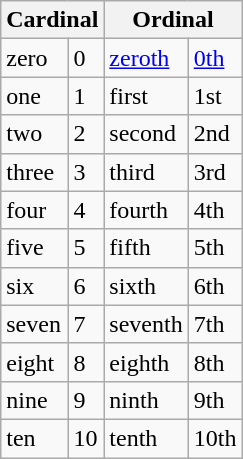<table class="wikitable floatright">
<tr>
<th colspan="2">Cardinal</th>
<th colspan="2">Ordinal</th>
</tr>
<tr>
<td>zero</td>
<td>0</td>
<td><a href='#'>zeroth</a></td>
<td><a href='#'>0th</a></td>
</tr>
<tr>
<td>one</td>
<td>1</td>
<td>first</td>
<td>1st</td>
</tr>
<tr>
<td>two</td>
<td>2</td>
<td>second</td>
<td>2nd</td>
</tr>
<tr>
<td>three</td>
<td>3</td>
<td>third</td>
<td>3rd</td>
</tr>
<tr>
<td>four</td>
<td>4</td>
<td>fourth</td>
<td>4th</td>
</tr>
<tr>
<td>five</td>
<td>5</td>
<td>fifth</td>
<td>5th</td>
</tr>
<tr>
<td>six</td>
<td>6</td>
<td>sixth</td>
<td>6th</td>
</tr>
<tr>
<td>seven</td>
<td>7</td>
<td>seventh</td>
<td>7th</td>
</tr>
<tr>
<td>eight</td>
<td>8</td>
<td>eighth</td>
<td>8th</td>
</tr>
<tr>
<td>nine</td>
<td>9</td>
<td>ninth</td>
<td>9th</td>
</tr>
<tr>
<td>ten</td>
<td>10</td>
<td>tenth</td>
<td>10th</td>
</tr>
</table>
